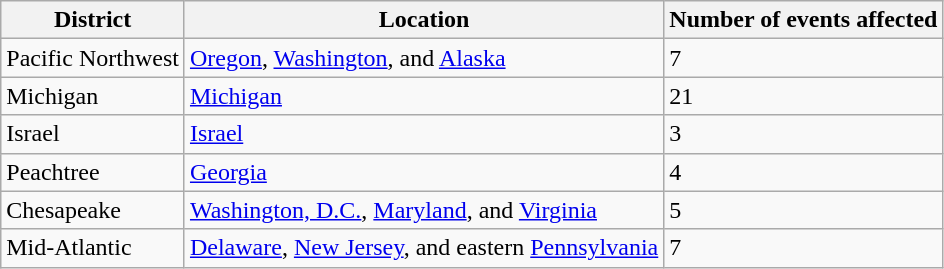<table class="wikitable">
<tr>
<th>District</th>
<th>Location</th>
<th>Number of events affected</th>
</tr>
<tr>
<td>Pacific Northwest</td>
<td><a href='#'>Oregon</a>, <a href='#'>Washington</a>, and <a href='#'>Alaska</a></td>
<td>7</td>
</tr>
<tr>
<td>Michigan</td>
<td><a href='#'>Michigan</a></td>
<td>21</td>
</tr>
<tr>
<td>Israel</td>
<td><a href='#'>Israel</a></td>
<td>3</td>
</tr>
<tr>
<td>Peachtree</td>
<td><a href='#'>Georgia</a></td>
<td>4</td>
</tr>
<tr>
<td>Chesapeake</td>
<td><a href='#'>Washington, D.C.</a>, <a href='#'>Maryland</a>, and <a href='#'>Virginia</a></td>
<td>5</td>
</tr>
<tr>
<td>Mid-Atlantic</td>
<td><a href='#'>Delaware</a>, <a href='#'>New Jersey</a>, and eastern <a href='#'>Pennsylvania</a></td>
<td>7</td>
</tr>
</table>
